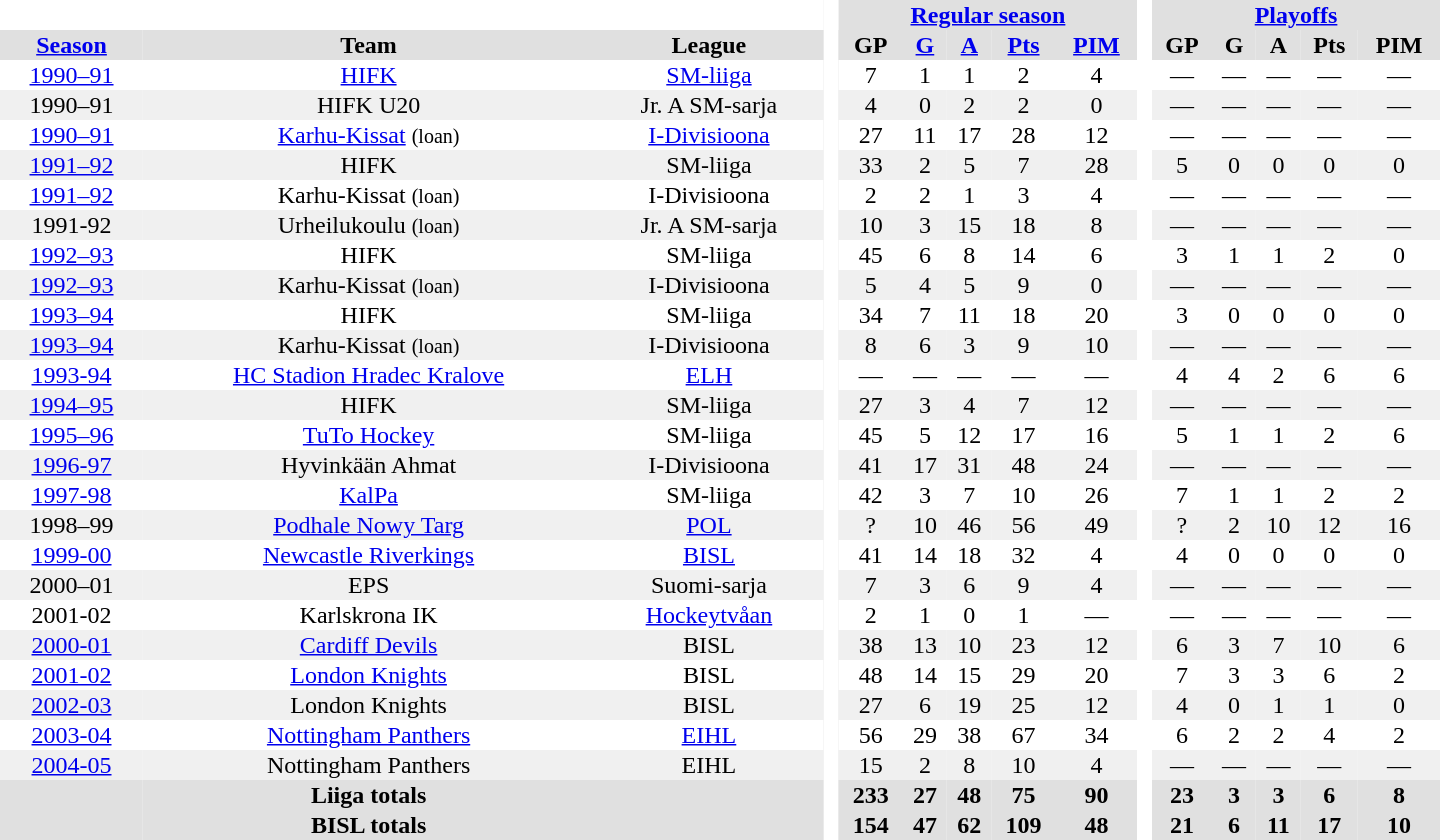<table border="0" cellpadding="1" cellspacing="0" style="text-align:center; width:60em;">
<tr style="background:#e0e0e0;">
<th colspan="3"  bgcolor="#ffffff"> </th>
<th rowspan="100" bgcolor="#ffffff"> </th>
<th colspan="5"><a href='#'>Regular season</a></th>
<th rowspan="100" bgcolor="#ffffff"> </th>
<th colspan="5"><a href='#'>Playoffs</a></th>
</tr>
<tr style="background:#e0e0e0;">
<th><a href='#'>Season</a></th>
<th>Team</th>
<th>League</th>
<th>GP</th>
<th><a href='#'>G</a></th>
<th><a href='#'>A</a></th>
<th><a href='#'>Pts</a></th>
<th><a href='#'>PIM</a></th>
<th>GP</th>
<th>G</th>
<th>A</th>
<th>Pts</th>
<th>PIM</th>
</tr>
<tr>
<td><a href='#'>1990–91</a></td>
<td><a href='#'>HIFK</a></td>
<td><a href='#'>SM-liiga</a></td>
<td>7</td>
<td>1</td>
<td>1</td>
<td>2</td>
<td>4</td>
<td>—</td>
<td>—</td>
<td>—</td>
<td>—</td>
<td>—</td>
</tr>
<tr style="background:#f0f0f0;">
<td>1990–91</td>
<td>HIFK U20</td>
<td>Jr. A SM-sarja</td>
<td>4</td>
<td>0</td>
<td>2</td>
<td>2</td>
<td>0</td>
<td>—</td>
<td>—</td>
<td>—</td>
<td>—</td>
<td>—</td>
</tr>
<tr>
<td><a href='#'>1990–91</a></td>
<td><a href='#'>Karhu-Kissat</a> <small>(loan)</small></td>
<td><a href='#'>I-Divisioona</a></td>
<td>27</td>
<td>11</td>
<td>17</td>
<td>28</td>
<td>12</td>
<td>—</td>
<td>—</td>
<td>—</td>
<td>—</td>
<td>—</td>
</tr>
<tr style="background:#f0f0f0;">
<td><a href='#'>1991–92</a></td>
<td>HIFK</td>
<td>SM-liiga</td>
<td>33</td>
<td>2</td>
<td>5</td>
<td>7</td>
<td>28</td>
<td>5</td>
<td>0</td>
<td>0</td>
<td>0</td>
<td>0</td>
</tr>
<tr>
<td><a href='#'>1991–92</a></td>
<td>Karhu-Kissat <small>(loan)</small></td>
<td>I-Divisioona</td>
<td>2</td>
<td>2</td>
<td>1</td>
<td>3</td>
<td>4</td>
<td>—</td>
<td>—</td>
<td>—</td>
<td>—</td>
<td>—</td>
</tr>
<tr style="background:#f0f0f0;">
<td>1991-92</td>
<td>Urheilukoulu <small>(loan)</small></td>
<td>Jr. A SM-sarja</td>
<td>10</td>
<td>3</td>
<td>15</td>
<td>18</td>
<td>8</td>
<td>—</td>
<td>—</td>
<td>—</td>
<td>—</td>
<td>—</td>
</tr>
<tr>
<td><a href='#'>1992–93</a></td>
<td>HIFK</td>
<td>SM-liiga</td>
<td>45</td>
<td>6</td>
<td>8</td>
<td>14</td>
<td>6</td>
<td>3</td>
<td>1</td>
<td>1</td>
<td>2</td>
<td>0</td>
</tr>
<tr style="background:#f0f0f0;">
<td><a href='#'>1992–93</a></td>
<td>Karhu-Kissat <small>(loan)</small></td>
<td>I-Divisioona</td>
<td>5</td>
<td>4</td>
<td>5</td>
<td>9</td>
<td>0</td>
<td>—</td>
<td>—</td>
<td>—</td>
<td>—</td>
<td>—</td>
</tr>
<tr>
<td><a href='#'>1993–94</a></td>
<td>HIFK</td>
<td>SM-liiga</td>
<td>34</td>
<td>7</td>
<td>11</td>
<td>18</td>
<td>20</td>
<td>3</td>
<td>0</td>
<td>0</td>
<td>0</td>
<td>0</td>
</tr>
<tr style="background:#f0f0f0;">
<td><a href='#'>1993–94</a></td>
<td>Karhu-Kissat <small>(loan)</small></td>
<td>I-Divisioona</td>
<td>8</td>
<td>6</td>
<td>3</td>
<td>9</td>
<td>10</td>
<td>—</td>
<td>—</td>
<td>—</td>
<td>—</td>
<td>—</td>
</tr>
<tr>
<td><a href='#'>1993-94</a></td>
<td><a href='#'>HC Stadion Hradec Kralove</a></td>
<td><a href='#'>ELH</a></td>
<td>—</td>
<td>—</td>
<td>—</td>
<td>—</td>
<td>—</td>
<td>4</td>
<td>4</td>
<td>2</td>
<td>6</td>
<td>6</td>
</tr>
<tr style="background:#f0f0f0;">
<td><a href='#'>1994–95</a></td>
<td>HIFK</td>
<td>SM-liiga</td>
<td>27</td>
<td>3</td>
<td>4</td>
<td>7</td>
<td>12</td>
<td>—</td>
<td>—</td>
<td>—</td>
<td>—</td>
<td>—</td>
</tr>
<tr>
<td><a href='#'>1995–96</a></td>
<td><a href='#'>TuTo Hockey</a></td>
<td>SM-liiga</td>
<td>45</td>
<td>5</td>
<td>12</td>
<td>17</td>
<td>16</td>
<td>5</td>
<td>1</td>
<td>1</td>
<td>2</td>
<td>6</td>
</tr>
<tr style="background:#f0f0f0;">
<td><a href='#'>1996-97</a></td>
<td>Hyvinkään Ahmat</td>
<td>I-Divisioona</td>
<td>41</td>
<td>17</td>
<td>31</td>
<td>48</td>
<td>24</td>
<td>—</td>
<td>—</td>
<td>—</td>
<td>—</td>
<td>—</td>
</tr>
<tr>
<td><a href='#'>1997-98</a></td>
<td><a href='#'>KalPa</a></td>
<td>SM-liiga</td>
<td>42</td>
<td>3</td>
<td>7</td>
<td>10</td>
<td>26</td>
<td>7</td>
<td>1</td>
<td>1</td>
<td>2</td>
<td>2</td>
</tr>
<tr style="background:#f0f0f0;">
<td>1998–99</td>
<td><a href='#'>Podhale Nowy Targ</a></td>
<td><a href='#'>POL</a></td>
<td>?</td>
<td>10</td>
<td>46</td>
<td>56</td>
<td>49</td>
<td>?</td>
<td>2</td>
<td>10</td>
<td>12</td>
<td>16</td>
</tr>
<tr>
<td><a href='#'>1999-00</a></td>
<td><a href='#'>Newcastle Riverkings</a></td>
<td><a href='#'>BISL</a></td>
<td>41</td>
<td>14</td>
<td>18</td>
<td>32</td>
<td>4</td>
<td>4</td>
<td>0</td>
<td>0</td>
<td>0</td>
<td>0</td>
</tr>
<tr style="background:#f0f0f0;">
<td>2000–01</td>
<td>EPS</td>
<td>Suomi-sarja</td>
<td>7</td>
<td>3</td>
<td>6</td>
<td>9</td>
<td>4</td>
<td>—</td>
<td>—</td>
<td>—</td>
<td>—</td>
<td>—</td>
</tr>
<tr>
<td>2001-02</td>
<td>Karlskrona IK</td>
<td><a href='#'>Hockeytvåan</a></td>
<td>2</td>
<td>1</td>
<td>0</td>
<td>1</td>
<td>—</td>
<td>—</td>
<td>—</td>
<td>—</td>
<td>—</td>
<td>—</td>
</tr>
<tr style="background:#f0f0f0;">
<td><a href='#'>2000-01</a></td>
<td><a href='#'>Cardiff Devils</a></td>
<td>BISL</td>
<td>38</td>
<td>13</td>
<td>10</td>
<td>23</td>
<td>12</td>
<td>6</td>
<td>3</td>
<td>7</td>
<td>10</td>
<td>6</td>
</tr>
<tr>
<td><a href='#'>2001-02</a></td>
<td><a href='#'>London Knights</a></td>
<td>BISL</td>
<td>48</td>
<td>14</td>
<td>15</td>
<td>29</td>
<td>20</td>
<td>7</td>
<td>3</td>
<td>3</td>
<td>6</td>
<td>2</td>
</tr>
<tr style="background:#f0f0f0;">
<td><a href='#'>2002-03</a></td>
<td>London Knights</td>
<td>BISL</td>
<td>27</td>
<td>6</td>
<td>19</td>
<td>25</td>
<td>12</td>
<td>4</td>
<td>0</td>
<td>1</td>
<td>1</td>
<td>0</td>
</tr>
<tr>
<td><a href='#'>2003-04</a></td>
<td><a href='#'>Nottingham Panthers</a></td>
<td><a href='#'>EIHL</a></td>
<td>56</td>
<td>29</td>
<td>38</td>
<td>67</td>
<td>34</td>
<td>6</td>
<td>2</td>
<td>2</td>
<td>4</td>
<td>2</td>
</tr>
<tr style="background:#f0f0f0;">
<td><a href='#'>2004-05</a></td>
<td>Nottingham Panthers</td>
<td>EIHL</td>
<td>15</td>
<td>2</td>
<td>8</td>
<td>10</td>
<td>4</td>
<td>—</td>
<td>—</td>
<td>—</td>
<td>—</td>
<td>—</td>
</tr>
<tr bgcolor="#e0e0e0">
<td></td>
<td><strong>Liiga totals</strong></td>
<td></td>
<td><strong>233</strong></td>
<td><strong>27</strong></td>
<td><strong>48</strong></td>
<td><strong>75</strong></td>
<td><strong>90</strong></td>
<td><strong>23</strong></td>
<td><strong>3</strong></td>
<td><strong>3</strong></td>
<td><strong>6</strong></td>
<td><strong>8</strong></td>
</tr>
<tr bgcolor="#e0e0e0">
<td></td>
<td><strong>BISL totals</strong></td>
<td></td>
<td><strong>154</strong></td>
<td><strong>47</strong></td>
<td><strong>62</strong></td>
<td><strong>109</strong></td>
<td><strong>48</strong></td>
<td><strong>21</strong></td>
<td><strong>6</strong></td>
<td><strong>11</strong></td>
<td><strong>17</strong></td>
<td><strong>10</strong></td>
</tr>
</table>
